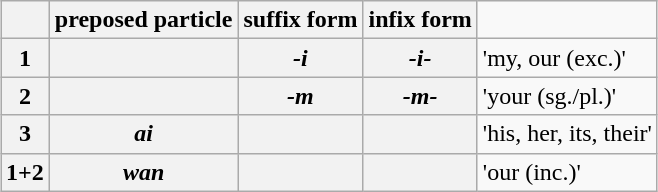<table class="wikitable" style="margin:1em auto 1em auto;">
<tr>
<th></th>
<th>preposed particle</th>
<th>suffix form</th>
<th>infix form</th>
<td></td>
</tr>
<tr>
<th>1</th>
<th></th>
<th><em>-i</em></th>
<th><em>-i-</em></th>
<td>'my, our (exc.)'</td>
</tr>
<tr>
<th>2</th>
<th></th>
<th><em>-m</em></th>
<th><em>-m-</em></th>
<td>'your (sg./pl.)'</td>
</tr>
<tr>
<th>3</th>
<th><em>ai</em></th>
<th></th>
<th></th>
<td>'his, her, its, their'</td>
</tr>
<tr>
<th>1+2</th>
<th><em>wan</em></th>
<th></th>
<th></th>
<td>'our (inc.)'</td>
</tr>
</table>
